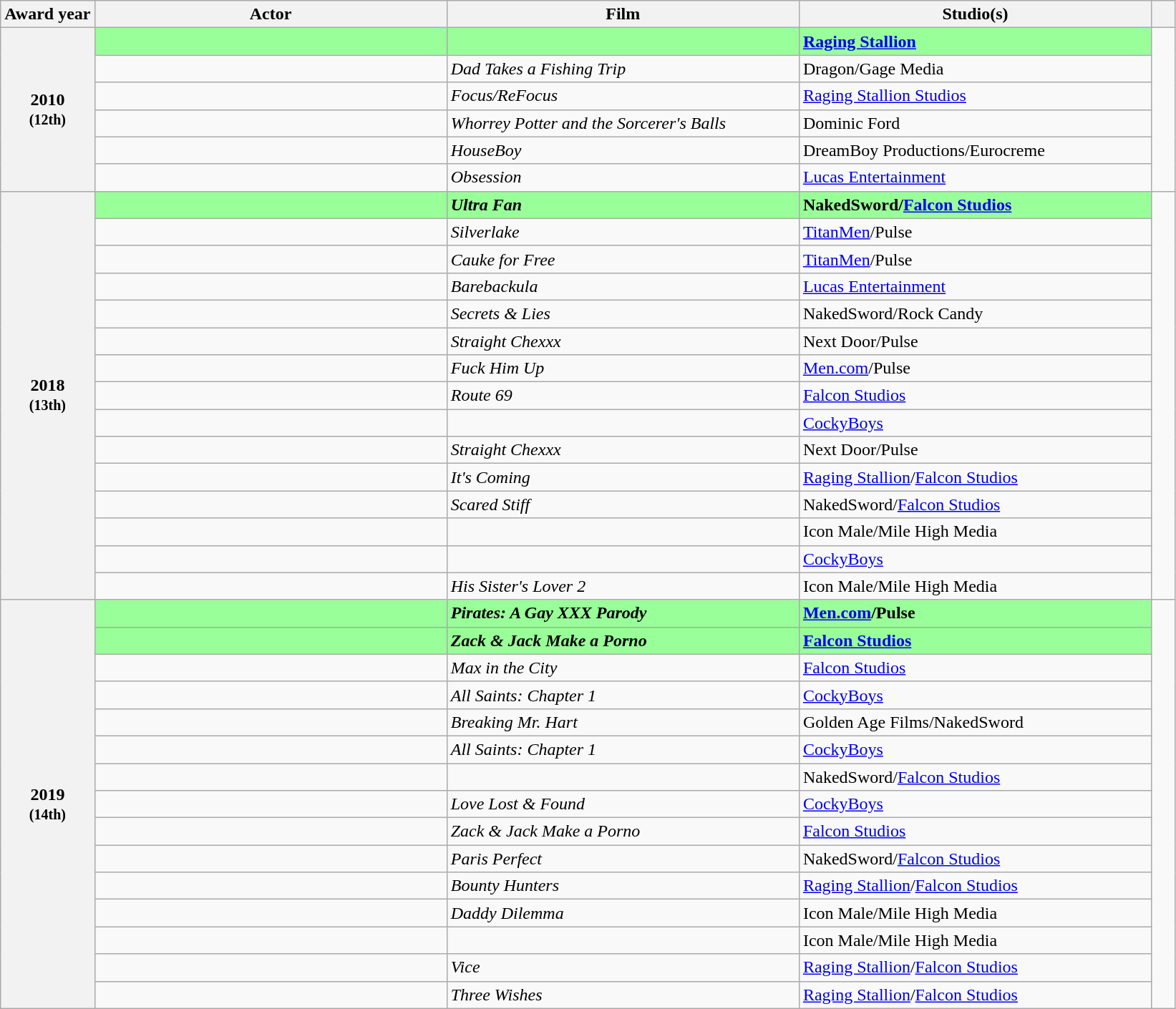<table class="wikitable sortable">
<tr>
<th scope="col" style="width:8%">Award year</th>
<th scope="col" style="width:30%">Actor</th>
<th scope="col" style="width:30%">Film</th>
<th scope="col" style="width:30%">Studio(s)</th>
<th scope="col" style="width:2%" class="unsortable"></th>
</tr>
<tr>
<th scope="rowgroup" rowspan="6" style="text-align:center">2010<br><small>(12th)</small></th>
<td style="background:#99ff99;"><strong> </strong></td>
<td style="background:#99ff99;"><strong><em></em></strong></td>
<td style="background:#99ff99;"><strong><a href='#'>Raging Stallion</a></strong></td>
<td rowspan="6" align=center></td>
</tr>
<tr>
<td></td>
<td><em>Dad Takes a Fishing Trip</em></td>
<td>Dragon/Gage Media</td>
</tr>
<tr>
<td></td>
<td><em>Focus/ReFocus</em></td>
<td><a href='#'>Raging Stallion Studios</a></td>
</tr>
<tr>
<td></td>
<td><em>Whorrey Potter and the Sorcerer's Balls</em></td>
<td>Dominic Ford</td>
</tr>
<tr>
<td></td>
<td><em>HouseBoy</em></td>
<td>DreamBoy Productions/Eurocreme</td>
</tr>
<tr>
<td></td>
<td><em>Obsession</em></td>
<td><a href='#'>Lucas Entertainment</a></td>
</tr>
<tr>
<th scope="rowgroup" rowspan="15" style="text-align:center">2018<br><small>(13th)</small></th>
<td style="background:#99ff99;"><strong> </strong></td>
<td style="background:#99ff99;"><strong><em>Ultra Fan</em></strong></td>
<td style="background:#99ff99;"><strong>NakedSword/<a href='#'>Falcon Studios</a></strong></td>
<td rowspan="15" align=center><br></td>
</tr>
<tr>
<td></td>
<td><em>Silverlake</em></td>
<td><a href='#'>TitanMen</a>/Pulse</td>
</tr>
<tr>
<td></td>
<td><em>Cauke for Free</em></td>
<td><a href='#'>TitanMen</a>/Pulse</td>
</tr>
<tr>
<td></td>
<td><em>Barebackula</em></td>
<td><a href='#'>Lucas Entertainment</a></td>
</tr>
<tr>
<td></td>
<td><em>Secrets & Lies</em></td>
<td>NakedSword/Rock Candy</td>
</tr>
<tr>
<td></td>
<td><em>Straight Chexxx</em></td>
<td>Next Door/Pulse</td>
</tr>
<tr>
<td></td>
<td><em>Fuck Him Up</em></td>
<td><a href='#'>Men.com</a>/Pulse</td>
</tr>
<tr>
<td></td>
<td><em>Route 69</em></td>
<td><a href='#'>Falcon Studios</a></td>
</tr>
<tr>
<td></td>
<td><em></em></td>
<td><a href='#'>CockyBoys</a></td>
</tr>
<tr>
<td></td>
<td><em>Straight Chexxx</em></td>
<td>Next Door/Pulse</td>
</tr>
<tr>
<td></td>
<td><em>It's Coming</em></td>
<td><a href='#'>Raging Stallion</a>/<a href='#'>Falcon Studios</a></td>
</tr>
<tr>
<td></td>
<td><em>Scared Stiff</em></td>
<td>NakedSword/<a href='#'>Falcon Studios</a></td>
</tr>
<tr>
<td></td>
<td><em></em></td>
<td>Icon Male/Mile High Media</td>
</tr>
<tr>
<td></td>
<td><em></em></td>
<td><a href='#'>CockyBoys</a></td>
</tr>
<tr>
<td></td>
<td><em>His Sister's Lover 2</em></td>
<td>Icon Male/Mile High Media</td>
</tr>
<tr>
<th scope="rowgroup" rowspan="15" style="text-align:center">2019<br><small>(14th)</small></th>
<td style="background:#99ff99;"><strong> </strong></td>
<td style="background:#99ff99;"><strong><em>Pirates: A Gay XXX Parody</em></strong></td>
<td style="background:#99ff99;"><strong><a href='#'>Men.com</a>/Pulse</strong></td>
<td rowspan="15" align=center><br></td>
</tr>
<tr>
<td style="background:#99ff99;"><strong> </strong></td>
<td style="background:#99ff99;"><strong><em>Zack & Jack Make a Porno</em></strong></td>
<td style="background:#99ff99;"><strong><a href='#'>Falcon Studios</a></strong></td>
</tr>
<tr>
<td></td>
<td><em>Max in the City</em></td>
<td><a href='#'>Falcon Studios</a></td>
</tr>
<tr>
<td></td>
<td><em>All Saints: Chapter 1</em></td>
<td><a href='#'>CockyBoys</a></td>
</tr>
<tr>
<td></td>
<td><em>Breaking Mr. Hart</em></td>
<td>Golden Age Films/NakedSword</td>
</tr>
<tr>
<td></td>
<td><em>All Saints: Chapter 1</em></td>
<td><a href='#'>CockyBoys</a></td>
</tr>
<tr>
<td></td>
<td><em></em></td>
<td>NakedSword/<a href='#'>Falcon Studios</a></td>
</tr>
<tr>
<td></td>
<td><em>Love Lost & Found</em></td>
<td><a href='#'>CockyBoys</a></td>
</tr>
<tr>
<td></td>
<td><em>Zack & Jack Make a Porno</em></td>
<td><a href='#'>Falcon Studios</a></td>
</tr>
<tr>
<td></td>
<td><em>Paris Perfect</em></td>
<td>NakedSword/<a href='#'>Falcon Studios</a></td>
</tr>
<tr>
<td></td>
<td><em>Bounty Hunters</em></td>
<td><a href='#'>Raging Stallion</a>/<a href='#'>Falcon Studios</a></td>
</tr>
<tr>
<td></td>
<td><em>Daddy Dilemma</em></td>
<td>Icon Male/Mile High Media</td>
</tr>
<tr>
<td></td>
<td><em></em></td>
<td>Icon Male/Mile High Media</td>
</tr>
<tr>
<td></td>
<td><em>Vice</em></td>
<td><a href='#'>Raging Stallion</a>/<a href='#'>Falcon Studios</a></td>
</tr>
<tr>
<td></td>
<td><em>Three Wishes</em></td>
<td><a href='#'>Raging Stallion</a>/<a href='#'>Falcon Studios</a></td>
</tr>
</table>
